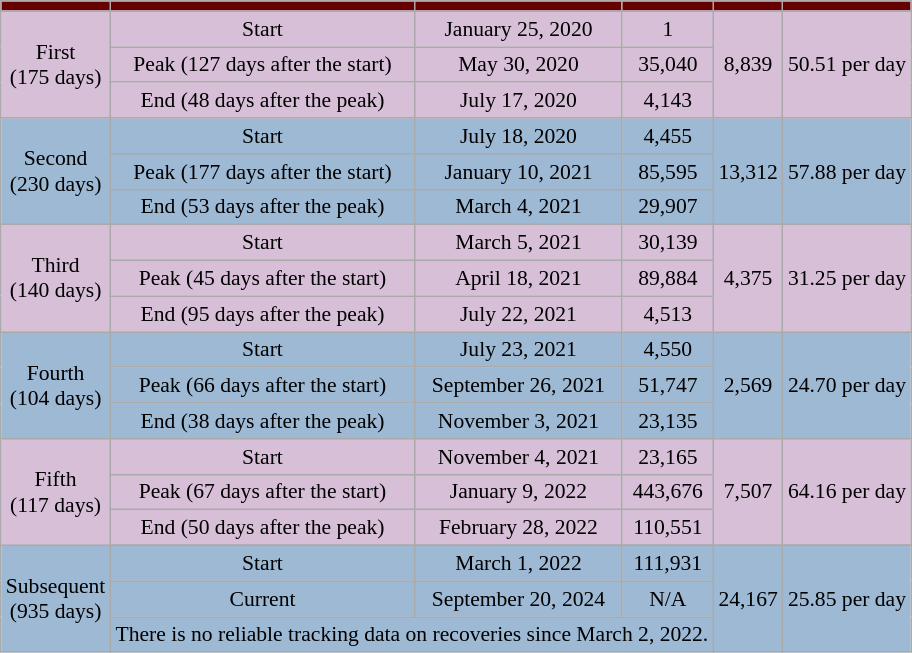<table class="wikitable" style="text-align:center; text:#FFFFFF; font-size:90%">
<tr>
<th style="background:#660000"></th>
<th style="background:#660000"></th>
<th style="background:#660000"></th>
<th style="background:#660000"></th>
<th style="background:#660000"></th>
<th style="background:#660000"></th>
</tr>
<tr>
<td rowspan=3 style="background:#D8BFD8">First<br>(175 days)</td>
<td style="background:#D8BFD8">Start</td>
<td style="background:#D8BFD8">January 25, 2020</td>
<td style="background:#D8BFD8">1</td>
<td rowspan=3 style="background:#D8BFD8">8,839</td>
<td rowspan=3 style="background:#D8BFD8">50.51 per day</td>
</tr>
<tr>
<td style="background:#D8BFD8">Peak (127 days after the start)</td>
<td style="background:#D8BFD8">May 30, 2020</td>
<td style="background:#D8BFD8">35,040</td>
</tr>
<tr>
<td style="background:#D8BFD8">End (48 days after the peak)</td>
<td style="background:#D8BFD8">July 17, 2020</td>
<td style="background:#D8BFD8">4,143</td>
</tr>
<tr>
<td rowspan="3" style="background:#9EB9D4">Second<br>(230 days)</td>
<td style="background:#9EB9D4">Start</td>
<td style="background:#9EB9D4">July 18, 2020</td>
<td style="background:#9EB9D4">4,455</td>
<td rowspan=3 style="background:#9EB9D4">13,312</td>
<td rowspan=3 style="background:#9EB9D4">57.88 per day</td>
</tr>
<tr>
<td style="background:#9EB9D4">Peak (177 days after the start)</td>
<td style="background:#9EB9D4">January 10, 2021</td>
<td style="background:#9EB9D4">85,595</td>
</tr>
<tr>
<td style="background:#9EB9D4">End (53 days after the peak)</td>
<td style="background:#9EB9D4">March 4, 2021</td>
<td style="background:#9EB9D4">29,907</td>
</tr>
<tr>
<td rowspan=3 style="background:#D8BFD8">Third<br>(140 days)</td>
<td style="background:#D8BFD8">Start</td>
<td style="background:#D8BFD8">March 5, 2021</td>
<td style="background:#D8BFD8">30,139</td>
<td rowspan=3 style="background:#D8BFD8">4,375</td>
<td rowspan=3 style="background:#D8BFD8">31.25 per day</td>
</tr>
<tr>
<td style="background:#D8BFD8">Peak (45 days after the start)</td>
<td style="background:#D8BFD8">April 18, 2021</td>
<td style="background:#D8BFD8">89,884</td>
</tr>
<tr>
<td style="background:#D8BFD8">End (95 days after the peak)</td>
<td style="background:#D8BFD8">July 22, 2021</td>
<td style="background:#D8BFD8">4,513</td>
</tr>
<tr>
<td rowspan="3" style="background:#9EB9D4">Fourth<br>(104 days)</td>
<td style="background:#9EB9D4">Start</td>
<td style="background:#9EB9D4">July 23, 2021</td>
<td style="background:#9EB9D4">4,550</td>
<td rowspan=3 style="background:#9EB9D4">2,569</td>
<td rowspan="3" style="background:#9EB9D4">24.70 per day</td>
</tr>
<tr>
<td style="background:#9EB9D4">Peak (66 days after the start)</td>
<td style="background:#9EB9D4">September 26, 2021</td>
<td style="background:#9EB9D4">51,747</td>
</tr>
<tr>
<td style="background:#9EB9D4">End (38 days after the peak)</td>
<td style="background:#9EB9D4">November 3, 2021</td>
<td style="background:#9EB9D4">23,135</td>
</tr>
<tr>
<td rowspan=3 style="background:#D8BFD8">Fifth<br>(117 days)</td>
<td style="background:#D8BFD8">Start</td>
<td style="background:#D8BFD8">November 4, 2021</td>
<td style="background:#D8BFD8">23,165</td>
<td rowspan="3" style="background:#D8BFD8">7,507</td>
<td rowspan="3" style="background:#D8BFD8">64.16 per day</td>
</tr>
<tr>
<td style="background:#D8BFD8">Peak (67 days after the start)</td>
<td style="background:#D8BFD8">January 9, 2022</td>
<td style="background:#D8BFD8">443,676</td>
</tr>
<tr>
<td style="background:#D8BFD8">End (50 days after the peak)</td>
<td style="background:#D8BFD8">February 28, 2022</td>
<td style="background:#D8BFD8">110,551</td>
</tr>
<tr>
<td rowspan="4" style="background:#9EB9D4">Subsequent<br>(935 days)</td>
</tr>
<tr>
<td style="background:#9EB9D4">Start</td>
<td style="background:#9EB9D4">March 1, 2022</td>
<td style="background:#9EB9D4">111,931</td>
<td rowspan="4" style="background:#9EB9D4">24,167</td>
<td rowspan="4" style="background:#9EB9D4">25.85 per day</td>
</tr>
<tr>
<td style="background:#9EB9D4">Current</td>
<td style="background:#9EB9D4">September 20, 2024</td>
<td style="background:#9EB9D4">N/A</td>
</tr>
<tr>
<td rowspan="2" colspan="3" style="background:#9EB9D4">There is no reliable tracking data on recoveries since March 2, 2022.</td>
</tr>
</table>
